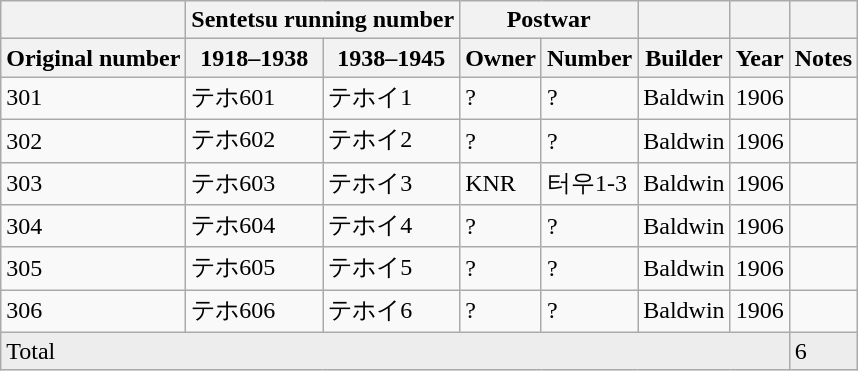<table class="wikitable">
<tr>
<th></th>
<th colspan="2">Sentetsu running number</th>
<th colspan="2">Postwar</th>
<th></th>
<th></th>
<th></th>
</tr>
<tr>
<th>Original number</th>
<th>1918–1938</th>
<th>1938–1945</th>
<th>Owner</th>
<th>Number</th>
<th>Builder</th>
<th>Year</th>
<th>Notes</th>
</tr>
<tr>
<td>301</td>
<td>テホ601</td>
<td>テホイ1</td>
<td>?</td>
<td>?</td>
<td>Baldwin</td>
<td>1906</td>
<td></td>
</tr>
<tr>
<td>302</td>
<td>テホ602</td>
<td>テホイ2</td>
<td>?</td>
<td>?</td>
<td>Baldwin</td>
<td>1906</td>
<td></td>
</tr>
<tr>
<td>303</td>
<td>テホ603</td>
<td>テホイ3</td>
<td>KNR</td>
<td>터우1-3</td>
<td>Baldwin</td>
<td>1906</td>
<td></td>
</tr>
<tr>
<td>304</td>
<td>テホ604</td>
<td>テホイ4</td>
<td>?</td>
<td>?</td>
<td>Baldwin</td>
<td>1906</td>
<td></td>
</tr>
<tr>
<td>305</td>
<td>テホ605</td>
<td>テホイ5</td>
<td>?</td>
<td>?</td>
<td>Baldwin</td>
<td>1906</td>
<td></td>
</tr>
<tr>
<td>306</td>
<td>テホ606</td>
<td>テホイ6</td>
<td>?</td>
<td>?</td>
<td>Baldwin</td>
<td>1906</td>
<td></td>
</tr>
<tr>
<td bgcolor=#ededed colspan="7">Total</td>
<td bgcolor=#ededed>6</td>
</tr>
</table>
